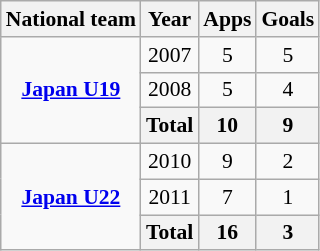<table class="wikitable" style="font-size:90%; text-align: center">
<tr>
<th>National team</th>
<th>Year</th>
<th>Apps</th>
<th>Goals</th>
</tr>
<tr>
<td rowspan="3"><strong><a href='#'>Japan U19</a></strong></td>
<td>2007</td>
<td>5</td>
<td>5</td>
</tr>
<tr>
<td>2008</td>
<td>5</td>
<td>4</td>
</tr>
<tr>
<th colspan=1>Total</th>
<th>10</th>
<th>9</th>
</tr>
<tr>
<td rowspan="3"><strong><a href='#'>Japan U22</a></strong></td>
<td>2010</td>
<td>9</td>
<td>2</td>
</tr>
<tr>
<td>2011</td>
<td>7</td>
<td>1</td>
</tr>
<tr>
<th colspan=1>Total</th>
<th>16</th>
<th>3</th>
</tr>
</table>
